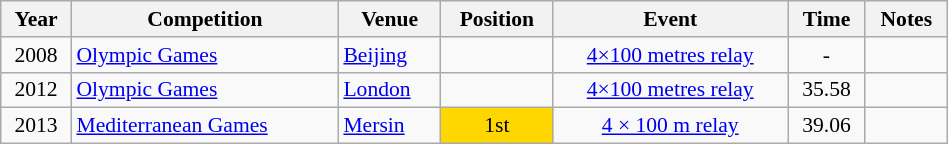<table class="wikitable" width=50% style="font-size:90%; text-align:center;">
<tr>
<th>Year</th>
<th>Competition</th>
<th>Venue</th>
<th>Position</th>
<th>Event</th>
<th>Time</th>
<th>Notes</th>
</tr>
<tr>
<td>2008</td>
<td align=left><a href='#'>Olympic Games</a></td>
<td align=left> <a href='#'>Beijing</a></td>
<td></td>
<td><a href='#'>4×100 metres relay</a></td>
<td>-</td>
<td></td>
</tr>
<tr>
<td>2012</td>
<td align=left><a href='#'>Olympic Games</a></td>
<td align=left> <a href='#'>London</a></td>
<td></td>
<td><a href='#'>4×100 metres relay</a></td>
<td>35.58</td>
<td></td>
</tr>
<tr>
<td rowspan=1>2013</td>
<td align=left rowspan=1><a href='#'>Mediterranean Games</a></td>
<td align=left rowspan=1> <a href='#'>Mersin</a></td>
<td bgcolor=gold>1st</td>
<td><a href='#'>4 × 100 m relay</a></td>
<td>39.06</td>
<td></td>
</tr>
</table>
